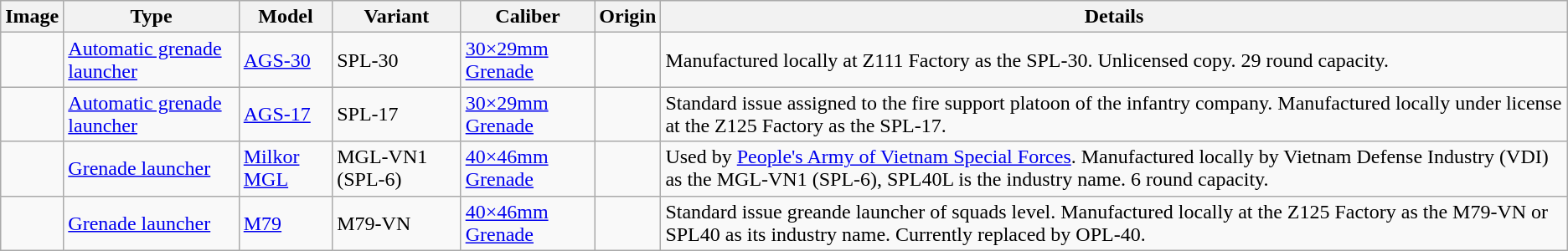<table class="wikitable">
<tr>
<th>Image</th>
<th>Type</th>
<th>Model</th>
<th>Variant</th>
<th>Caliber</th>
<th>Origin</th>
<th>Details</th>
</tr>
<tr>
<td></td>
<td><a href='#'>Automatic grenade launcher</a></td>
<td><a href='#'>AGS-30</a></td>
<td>SPL-30</td>
<td><a href='#'>30×29mm Grenade</a></td>
<td><br></td>
<td>Manufactured locally at Z111 Factory as the SPL-30. Unlicensed copy. 29 round capacity.</td>
</tr>
<tr>
<td></td>
<td><a href='#'>Automatic grenade launcher</a></td>
<td><a href='#'>AGS-17</a></td>
<td>SPL-17</td>
<td><a href='#'>30×29mm Grenade</a></td>
<td><br></td>
<td>Standard issue assigned to the fire support platoon of the infantry company. Manufactured locally under license at the Z125 Factory as the SPL-17.</td>
</tr>
<tr>
<td></td>
<td><a href='#'>Grenade launcher</a></td>
<td><a href='#'>Milkor MGL</a></td>
<td>MGL-VN1 (SPL-6)</td>
<td><a href='#'>40×46mm Grenade</a></td>
<td><br></td>
<td>Used by <a href='#'>People's Army of Vietnam Special Forces</a>. Manufactured locally by Vietnam Defense Industry (VDI) as the MGL-VN1 (SPL-6), SPL40L is the industry name. 6 round capacity.</td>
</tr>
<tr>
<td></td>
<td><a href='#'>Grenade launcher</a></td>
<td><a href='#'>M79</a></td>
<td>M79-VN</td>
<td><a href='#'>40×46mm Grenade</a></td>
<td><br></td>
<td>Standard issue greande launcher of squads level. Manufactured locally at the Z125 Factory as the M79-VN or SPL40 as its industry name. Currently replaced by OPL-40.</td>
</tr>
</table>
